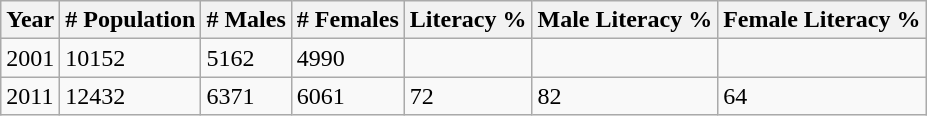<table class="wikitable">
<tr>
<th>Year</th>
<th># Population</th>
<th># Males</th>
<th># Females</th>
<th>Literacy %</th>
<th>Male Literacy %</th>
<th>Female Literacy %</th>
</tr>
<tr>
<td>2001 </td>
<td>10152</td>
<td>5162</td>
<td>4990</td>
<td></td>
<td></td>
<td></td>
</tr>
<tr>
<td>2011 </td>
<td>12432</td>
<td>6371</td>
<td>6061</td>
<td>72</td>
<td>82</td>
<td>64</td>
</tr>
</table>
